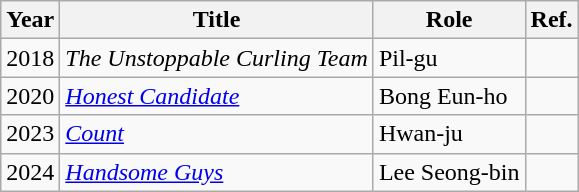<table class="wikitable sortable">
<tr>
<th>Year</th>
<th>Title</th>
<th>Role</th>
<th>Ref.</th>
</tr>
<tr>
<td>2018</td>
<td><em>The Unstoppable Curling Team</em></td>
<td>Pil-gu</td>
<td></td>
</tr>
<tr>
<td>2020</td>
<td><em><a href='#'>Honest Candidate</a></em></td>
<td>Bong Eun-ho</td>
<td></td>
</tr>
<tr>
<td>2023</td>
<td><em><a href='#'>Count</a></em></td>
<td>Hwan-ju</td>
<td></td>
</tr>
<tr>
<td>2024</td>
<td><em><a href='#'>Handsome Guys</a></em></td>
<td>Lee Seong-bin</td>
<td></td>
</tr>
</table>
